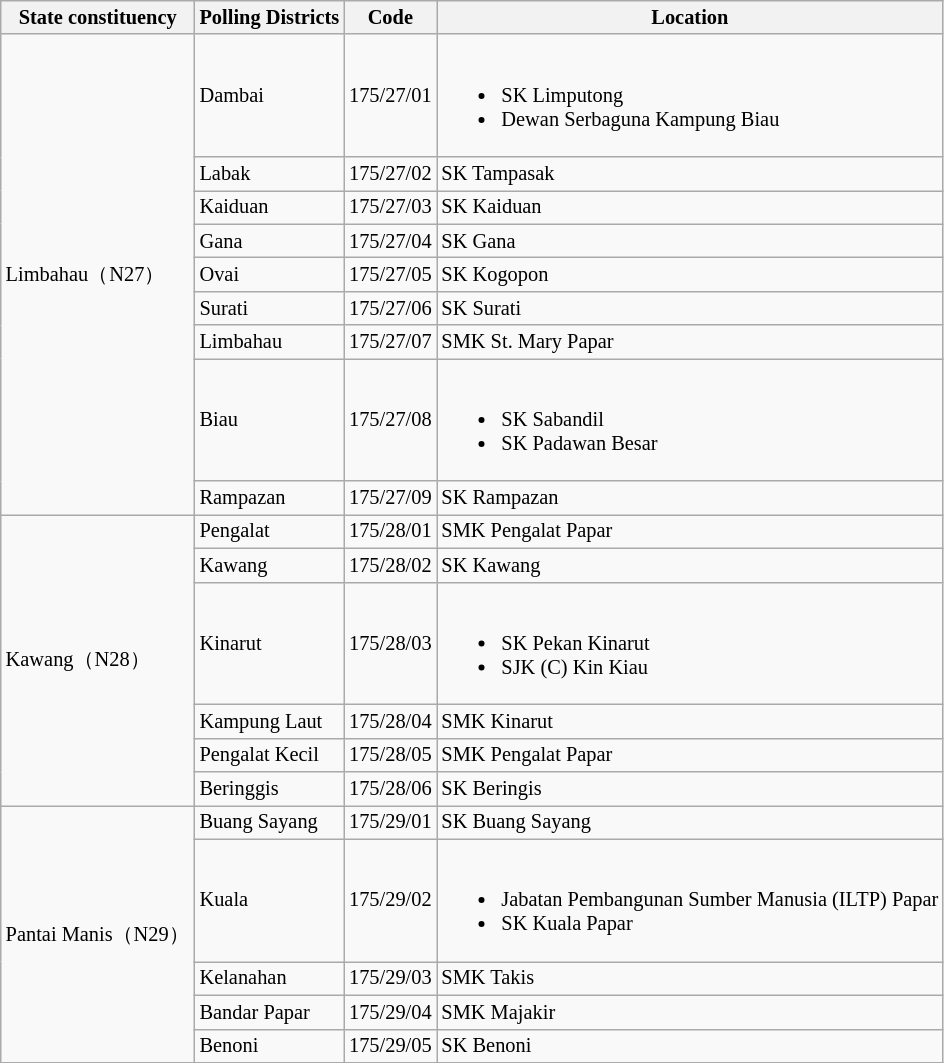<table class="wikitable sortable mw-collapsible" style="white-space:nowrap;font-size:85%">
<tr>
<th>State constituency</th>
<th>Polling Districts</th>
<th>Code</th>
<th>Location</th>
</tr>
<tr>
<td rowspan="9">Limbahau（N27）</td>
<td>Dambai</td>
<td>175/27/01</td>
<td><br><ul><li>SK Limputong</li><li>Dewan Serbaguna Kampung Biau</li></ul></td>
</tr>
<tr>
<td>Labak</td>
<td>175/27/02</td>
<td>SK Tampasak</td>
</tr>
<tr>
<td>Kaiduan</td>
<td>175/27/03</td>
<td>SK Kaiduan</td>
</tr>
<tr>
<td>Gana</td>
<td>175/27/04</td>
<td>SK Gana</td>
</tr>
<tr>
<td>Ovai</td>
<td>175/27/05</td>
<td>SK Kogopon</td>
</tr>
<tr>
<td>Surati</td>
<td>175/27/06</td>
<td>SK Surati</td>
</tr>
<tr>
<td>Limbahau</td>
<td>175/27/07</td>
<td>SMK St. Mary Papar</td>
</tr>
<tr>
<td>Biau</td>
<td>175/27/08</td>
<td><br><ul><li>SK Sabandil</li><li>SK Padawan Besar</li></ul></td>
</tr>
<tr>
<td>Rampazan</td>
<td>175/27/09</td>
<td>SK Rampazan</td>
</tr>
<tr>
<td rowspan="6">Kawang（N28）</td>
<td>Pengalat</td>
<td>175/28/01</td>
<td>SMK Pengalat Papar</td>
</tr>
<tr>
<td>Kawang</td>
<td>175/28/02</td>
<td>SK Kawang</td>
</tr>
<tr>
<td>Kinarut</td>
<td>175/28/03</td>
<td><br><ul><li>SK Pekan Kinarut</li><li>SJK (C) Kin Kiau</li></ul></td>
</tr>
<tr>
<td>Kampung Laut</td>
<td>175/28/04</td>
<td>SMK Kinarut</td>
</tr>
<tr>
<td>Pengalat Kecil</td>
<td>175/28/05</td>
<td>SMK Pengalat Papar</td>
</tr>
<tr>
<td>Beringgis</td>
<td>175/28/06</td>
<td>SK Beringis</td>
</tr>
<tr>
<td rowspan="5">Pantai Manis（N29）</td>
<td>Buang Sayang</td>
<td>175/29/01</td>
<td>SK Buang Sayang</td>
</tr>
<tr>
<td>Kuala</td>
<td>175/29/02</td>
<td><br><ul><li>Jabatan Pembangunan Sumber Manusia (ILTP) Papar</li><li>SK Kuala Papar</li></ul></td>
</tr>
<tr>
<td>Kelanahan</td>
<td>175/29/03</td>
<td>SMK Takis</td>
</tr>
<tr>
<td>Bandar Papar</td>
<td>175/29/04</td>
<td>SMK Majakir</td>
</tr>
<tr>
<td>Benoni</td>
<td>175/29/05</td>
<td>SK Benoni</td>
</tr>
</table>
